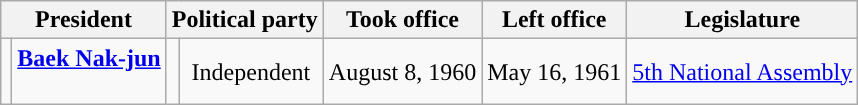<table class="wikitable" style="text-align:center; border:1px #AAAAFF solid">
<tr>
<th colspan="2" width="0" align="center">President</th>
<th colspan="2" width="0" align="center">Political party</th>
<th width="0" align="center">Took office</th>
<th>Left office</th>
<th>Legislature</th>
</tr>
<tr>
<td></td>
<td><strong><a href='#'>Baek Nak-jun</a></strong><br><br></td>
<td style="background:"></td>
<td>Independent</td>
<td>August 8, 1960</td>
<td>May 16, 1961</td>
<td><a href='#'>5th National Assembly</a></td>
</tr>
</table>
